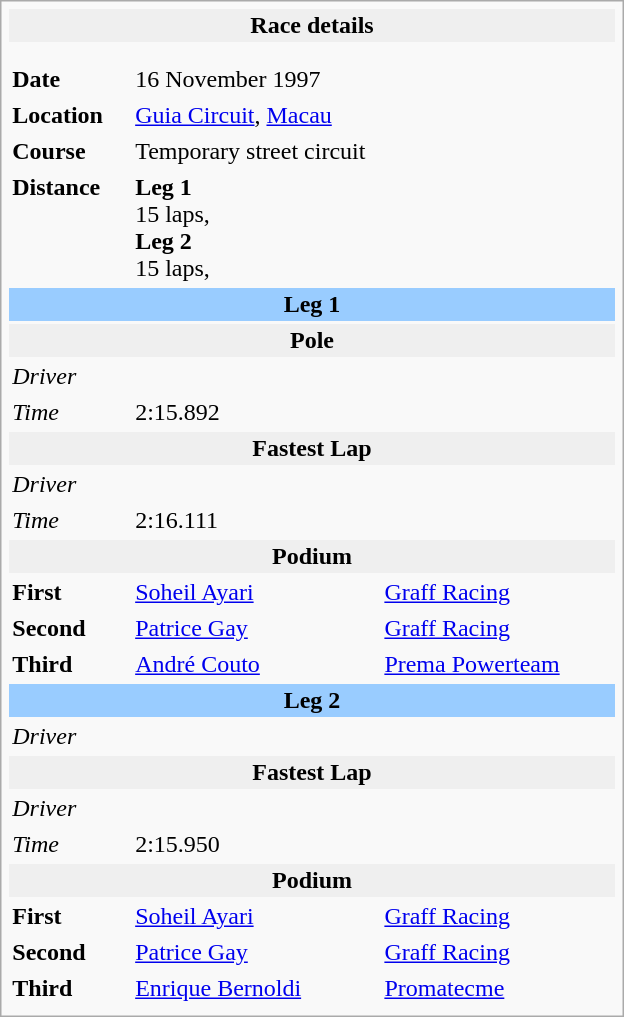<table class="infobox" align="right" cellpadding="2" style="float:right; width: 26em; ">
<tr>
<th colspan="3" bgcolor="#efefef">Race details</th>
</tr>
<tr>
<td colspan="3" style="text-align:center;"></td>
</tr>
<tr>
<td colspan="3" style="text-align:center;"></td>
</tr>
<tr>
<td style="width: 20%;"><strong>Date</strong></td>
<td>16 November 1997</td>
</tr>
<tr>
<td><strong>Location</strong></td>
<td colspan=2><a href='#'>Guia Circuit</a>, <a href='#'>Macau</a></td>
</tr>
<tr>
<td><strong>Course</strong></td>
<td colspan=2>Temporary street circuit<br></td>
</tr>
<tr>
<td><strong>Distance</strong></td>
<td colspan=2><strong>Leg 1</strong><br>15 laps, <br><strong>Leg 2</strong><br>15 laps, </td>
</tr>
<tr>
<td colspan="3" style="text-align:center; background-color:#99ccff"><strong>Leg 1</strong></td>
</tr>
<tr>
<th colspan="3" bgcolor="#efefef">Pole</th>
</tr>
<tr>
<td><em>Driver</em></td>
<td></td>
<td></td>
</tr>
<tr>
<td><em>Time</em></td>
<td colspan=2>2:15.892</td>
</tr>
<tr>
<th colspan="3" bgcolor="#efefef">Fastest Lap</th>
</tr>
<tr>
<td><em>Driver</em></td>
<td></td>
<td></td>
</tr>
<tr>
<td><em>Time</em></td>
<td colspan=2>2:16.111</td>
</tr>
<tr>
<th colspan="3" bgcolor="#efefef">Podium</th>
</tr>
<tr>
<td><strong>First</strong></td>
<td> <a href='#'>Soheil Ayari</a></td>
<td><a href='#'>Graff Racing</a></td>
</tr>
<tr>
<td><strong>Second</strong></td>
<td> <a href='#'>Patrice Gay</a></td>
<td><a href='#'>Graff Racing</a></td>
</tr>
<tr>
<td><strong>Third</strong></td>
<td> <a href='#'>André Couto</a></td>
<td><a href='#'>Prema Powerteam</a></td>
</tr>
<tr>
<td colspan="3" style="text-align:center; background-color:#99ccff"><strong>Leg 2</strong></td>
</tr>
<tr>
<td><em>Driver</em></td>
<td></td>
<td></td>
</tr>
<tr>
<th colspan="3" bgcolor="#efefef">Fastest Lap</th>
</tr>
<tr>
<td><em>Driver</em></td>
<td></td>
<td></td>
</tr>
<tr>
<td><em>Time</em></td>
<td colspan=2>2:15.950</td>
</tr>
<tr>
<th colspan="3" bgcolor="#efefef">Podium</th>
</tr>
<tr>
<td><strong>First</strong></td>
<td> <a href='#'>Soheil Ayari</a></td>
<td><a href='#'>Graff Racing</a></td>
</tr>
<tr>
<td><strong>Second</strong></td>
<td> <a href='#'>Patrice Gay</a></td>
<td><a href='#'>Graff Racing</a></td>
</tr>
<tr>
<td><strong>Third</strong></td>
<td> <a href='#'>Enrique Bernoldi</a></td>
<td><a href='#'>Promatecme</a></td>
</tr>
<tr>
</tr>
</table>
